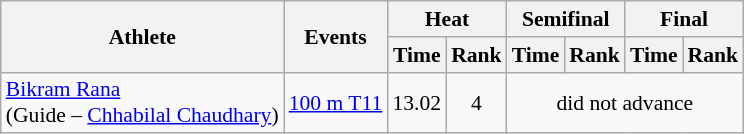<table class=wikitable style="font-size:90%">
<tr>
<th rowspan="2">Athlete</th>
<th rowspan="2">Events</th>
<th colspan="2">Heat</th>
<th colspan="2">Semifinal</th>
<th colspan="2">Final</th>
</tr>
<tr>
<th scope="col">Time</th>
<th scope="col">Rank</th>
<th scope="col">Time</th>
<th scope="col">Rank</th>
<th scope="col">Time</th>
<th scope="col">Rank</th>
</tr>
<tr align=center>
<td align=left><a href='#'>Bikram Rana</a><br>(Guide – <a href='#'>Chhabilal Chaudhary</a>)</td>
<td align=left><a href='#'>100 m T11</a></td>
<td>13.02</td>
<td>4</td>
<td colspan=4>did not advance</td>
</tr>
</table>
